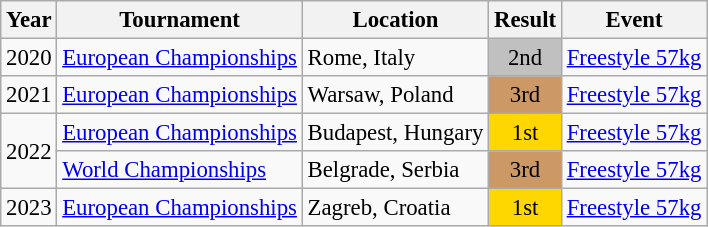<table class="wikitable" style="font-size:95%;">
<tr>
<th>Year</th>
<th>Tournament</th>
<th>Location</th>
<th>Result</th>
<th>Event</th>
</tr>
<tr>
<td>2020</td>
<td><a href='#'>European Championships</a></td>
<td>Rome, Italy</td>
<td align="center" bgcolor="silver">2nd</td>
<td><a href='#'>Freestyle 57kg</a></td>
</tr>
<tr>
<td>2021</td>
<td><a href='#'>European Championships</a></td>
<td>Warsaw, Poland</td>
<td align="center" bgcolor="cc9966">3rd</td>
<td><a href='#'>Freestyle 57kg</a></td>
</tr>
<tr>
<td rowspan=2>2022</td>
<td><a href='#'>European Championships</a></td>
<td>Budapest, Hungary</td>
<td align="center" bgcolor="gold">1st</td>
<td><a href='#'>Freestyle 57kg</a></td>
</tr>
<tr>
<td><a href='#'>World Championships</a></td>
<td>Belgrade, Serbia</td>
<td align="center" bgcolor="cc9966">3rd</td>
<td><a href='#'>Freestyle 57kg</a></td>
</tr>
<tr>
<td>2023</td>
<td><a href='#'>European Championships</a></td>
<td>Zagreb, Croatia</td>
<td align="center" bgcolor="gold">1st</td>
<td><a href='#'>Freestyle 57kg</a></td>
</tr>
</table>
